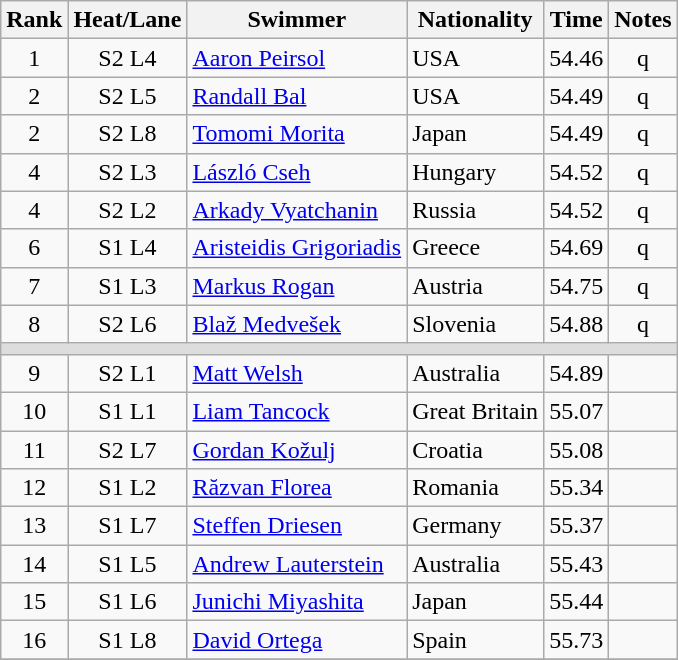<table class="wikitable sortable" style="text-align:center">
<tr>
<th>Rank</th>
<th>Heat/Lane</th>
<th>Swimmer</th>
<th>Nationality</th>
<th>Time</th>
<th>Notes</th>
</tr>
<tr>
<td>1</td>
<td>S2 L4</td>
<td align=left><a href='#'>Aaron Peirsol</a></td>
<td align=left> USA</td>
<td>54.46</td>
<td>q</td>
</tr>
<tr>
<td>2</td>
<td>S2 L5</td>
<td align=left><a href='#'>Randall Bal</a></td>
<td align=left> USA</td>
<td>54.49</td>
<td>q</td>
</tr>
<tr>
<td>2</td>
<td>S2 L8</td>
<td align=left><a href='#'>Tomomi Morita</a></td>
<td align=left> Japan</td>
<td>54.49</td>
<td>q</td>
</tr>
<tr>
<td>4</td>
<td>S2 L3</td>
<td align=left><a href='#'>László Cseh</a></td>
<td align=left> Hungary</td>
<td>54.52</td>
<td>q</td>
</tr>
<tr>
<td>4</td>
<td>S2 L2</td>
<td align=left><a href='#'>Arkady Vyatchanin</a></td>
<td align=left> Russia</td>
<td>54.52</td>
<td>q</td>
</tr>
<tr>
<td>6</td>
<td>S1 L4</td>
<td align=left><a href='#'>Aristeidis Grigoriadis</a></td>
<td align=left> Greece</td>
<td>54.69</td>
<td>q</td>
</tr>
<tr>
<td>7</td>
<td>S1 L3</td>
<td align=left><a href='#'>Markus Rogan</a></td>
<td align=left> Austria</td>
<td>54.75</td>
<td>q</td>
</tr>
<tr>
<td>8</td>
<td>S2 L6</td>
<td align=left><a href='#'>Blaž Medvešek</a></td>
<td align=left> Slovenia</td>
<td>54.88</td>
<td>q</td>
</tr>
<tr bgcolor=#DDDDDD>
<td colspan=6></td>
</tr>
<tr>
<td>9</td>
<td>S2 L1</td>
<td align=left><a href='#'>Matt Welsh</a></td>
<td align=left> Australia</td>
<td>54.89</td>
<td></td>
</tr>
<tr>
<td>10</td>
<td>S1 L1</td>
<td align=left><a href='#'>Liam Tancock</a></td>
<td align=left> Great Britain</td>
<td>55.07</td>
<td></td>
</tr>
<tr>
<td>11</td>
<td>S2 L7</td>
<td align=left><a href='#'>Gordan Kožulj</a></td>
<td align=left> Croatia</td>
<td>55.08</td>
<td></td>
</tr>
<tr>
<td>12</td>
<td>S1 L2</td>
<td align=left><a href='#'>Răzvan Florea</a></td>
<td align=left> Romania</td>
<td>55.34</td>
<td></td>
</tr>
<tr>
<td>13</td>
<td>S1 L7</td>
<td align=left><a href='#'>Steffen Driesen</a></td>
<td align=left> Germany</td>
<td>55.37</td>
<td></td>
</tr>
<tr>
<td>14</td>
<td>S1 L5</td>
<td align=left><a href='#'>Andrew Lauterstein</a></td>
<td align=left> Australia</td>
<td>55.43</td>
<td></td>
</tr>
<tr>
<td>15</td>
<td>S1 L6</td>
<td align=left><a href='#'>Junichi Miyashita</a></td>
<td align=left> Japan</td>
<td>55.44</td>
<td></td>
</tr>
<tr>
<td>16</td>
<td>S1 L8</td>
<td align=left><a href='#'>David Ortega</a></td>
<td align=left> Spain</td>
<td>55.73</td>
<td></td>
</tr>
<tr>
</tr>
</table>
